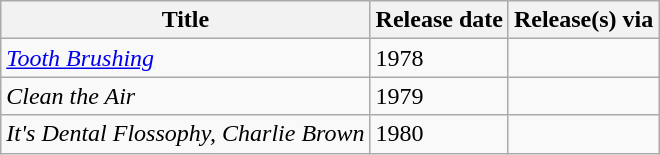<table class="wikitable">
<tr>
<th>Title</th>
<th>Release date</th>
<th>Release(s) via</th>
</tr>
<tr>
<td><em><a href='#'>Tooth Brushing</a></em></td>
<td>1978</td>
<td></td>
</tr>
<tr>
<td><em>Clean the Air</em></td>
<td>1979</td>
<td></td>
</tr>
<tr>
<td><em>It's Dental Flossophy, Charlie Brown</em></td>
<td>1980</td>
<td></td>
</tr>
</table>
